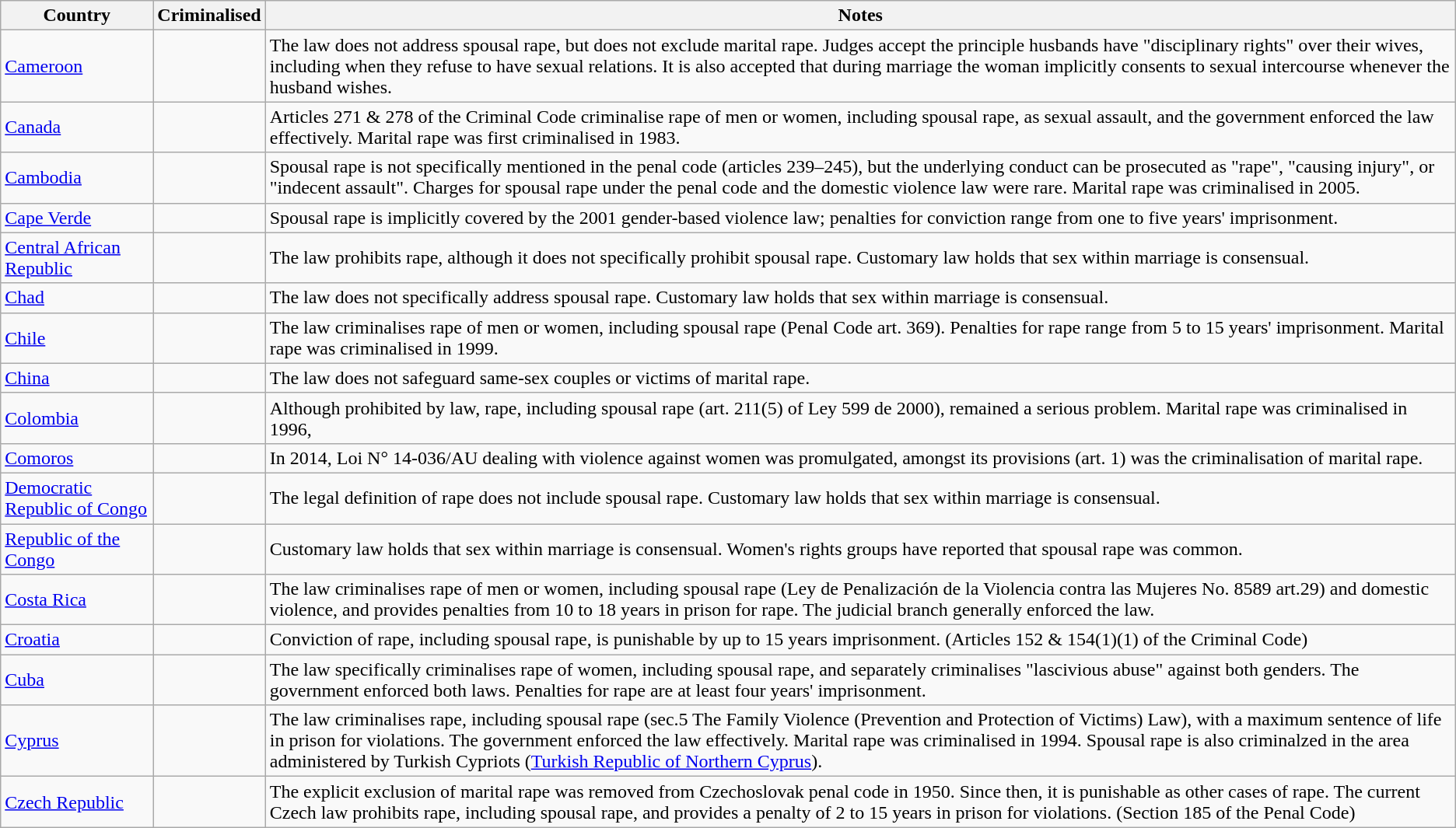<table class="sortable wikitable">
<tr>
<th>Country</th>
<th>Criminalised</th>
<th ! class="unsortable">Notes</th>
</tr>
<tr>
<td><a href='#'>Cameroon</a></td>
<td></td>
<td>The law does not address spousal rape, but does not exclude marital rape. Judges accept the principle husbands have "disciplinary rights" over their wives, including when they refuse to have sexual relations. It is also accepted that during marriage the woman implicitly consents to sexual intercourse whenever the husband wishes.</td>
</tr>
<tr>
<td><a href='#'>Canada</a></td>
<td></td>
<td>Articles 271 & 278 of the Criminal Code criminalise rape of men or women, including spousal rape, as sexual assault, and the government enforced the law effectively. Marital rape was first criminalised in 1983.</td>
</tr>
<tr>
<td><a href='#'>Cambodia</a></td>
<td></td>
<td>Spousal rape is not specifically mentioned in the penal code (articles 239–245), but the underlying conduct can be prosecuted as "rape", "causing injury", or "indecent assault". Charges for spousal rape under the penal code and the domestic violence law were rare. Marital rape was criminalised in 2005.</td>
</tr>
<tr>
<td><a href='#'>Cape Verde</a></td>
<td></td>
<td>Spousal rape is implicitly covered by the 2001 gender-based violence law; penalties for conviction range from one to five years' imprisonment.</td>
</tr>
<tr>
<td><a href='#'>Central African Republic</a></td>
<td></td>
<td>The law prohibits rape, although it does not specifically prohibit spousal rape. Customary law holds that sex within marriage is consensual.</td>
</tr>
<tr>
<td><a href='#'>Chad</a></td>
<td></td>
<td>The law does not specifically address spousal rape. Customary law holds that sex within marriage is consensual.</td>
</tr>
<tr>
<td><a href='#'>Chile</a></td>
<td></td>
<td>The law criminalises rape of men or women, including spousal rape (Penal Code art. 369). Penalties for rape range from 5 to 15 years' imprisonment. Marital rape was criminalised in 1999.</td>
</tr>
<tr>
<td><a href='#'>China</a></td>
<td></td>
<td>The law does not safeguard same-sex couples or victims of marital rape.</td>
</tr>
<tr>
<td><a href='#'>Colombia</a></td>
<td></td>
<td>Although prohibited by law, rape, including spousal rape (art. 211(5) of Ley 599 de 2000), remained a serious problem. Marital rape was criminalised in 1996,</td>
</tr>
<tr>
<td><a href='#'>Comoros</a></td>
<td></td>
<td>In 2014, Loi N° 14-036/AU dealing with violence against women was promulgated, amongst its provisions (art. 1) was the criminalisation of marital rape.</td>
</tr>
<tr>
<td><a href='#'>Democratic Republic of Congo</a></td>
<td></td>
<td>The legal definition of rape does not include spousal rape. Customary law holds that sex within marriage is consensual.</td>
</tr>
<tr>
<td><a href='#'>Republic of the Congo</a></td>
<td></td>
<td>Customary law holds that sex within marriage is consensual. Women's rights groups have reported that spousal rape was common.</td>
</tr>
<tr>
<td><a href='#'>Costa Rica</a></td>
<td></td>
<td>The law criminalises rape of men or women, including spousal rape (Ley de Penalización de la Violencia contra las Mujeres No. 8589 art.29) and domestic violence, and provides penalties from 10 to 18 years in prison for rape. The judicial branch generally enforced the law.</td>
</tr>
<tr>
<td><a href='#'>Croatia</a></td>
<td></td>
<td>Conviction of rape, including spousal rape, is punishable by up to 15 years imprisonment. (Articles 152 & 154(1)(1) of the Criminal Code)</td>
</tr>
<tr>
<td><a href='#'>Cuba</a></td>
<td></td>
<td>The law specifically criminalises rape of women, including spousal rape, and separately criminalises "lascivious abuse" against both genders. The government enforced both laws. Penalties for rape are at least four years' imprisonment.</td>
</tr>
<tr>
<td><a href='#'>Cyprus</a></td>
<td></td>
<td>The law criminalises rape, including spousal rape (sec.5 The Family Violence (Prevention and Protection of Victims) Law), with a maximum sentence of life in prison for violations. The government enforced the law effectively. Marital rape was criminalised in 1994. Spousal rape is also criminalzed in the area administered by Turkish Cypriots (<a href='#'>Turkish Republic of Northern Cyprus</a>).</td>
</tr>
<tr>
<td><a href='#'>Czech Republic</a></td>
<td></td>
<td>The explicit exclusion of marital rape was removed from Czechoslovak penal code in 1950. Since then, it is punishable as other cases of rape. The current Czech law prohibits rape, including spousal rape, and provides a penalty of 2 to 15 years in prison for violations. (Section 185 of the Penal Code)</td>
</tr>
</table>
